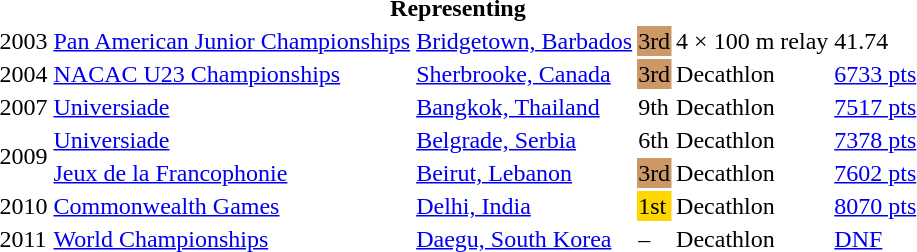<table>
<tr>
<th colspan="6">Representing </th>
</tr>
<tr>
<td>2003</td>
<td><a href='#'>Pan American Junior Championships</a></td>
<td><a href='#'>Bridgetown, Barbados</a></td>
<td bgcolor=cc9966>3rd</td>
<td>4 × 100 m relay</td>
<td>41.74</td>
</tr>
<tr>
<td>2004</td>
<td><a href='#'>NACAC U23 Championships</a></td>
<td><a href='#'>Sherbrooke, Canada</a></td>
<td bgcolor=cc9966>3rd</td>
<td>Decathlon</td>
<td><a href='#'>6733 pts</a></td>
</tr>
<tr>
<td>2007</td>
<td><a href='#'>Universiade</a></td>
<td><a href='#'>Bangkok, Thailand</a></td>
<td>9th</td>
<td>Decathlon</td>
<td><a href='#'>7517 pts</a></td>
</tr>
<tr>
<td rowspan=2>2009</td>
<td><a href='#'>Universiade</a></td>
<td><a href='#'>Belgrade, Serbia</a></td>
<td>6th</td>
<td>Decathlon</td>
<td><a href='#'>7378 pts</a></td>
</tr>
<tr>
<td><a href='#'>Jeux de la Francophonie</a></td>
<td><a href='#'>Beirut, Lebanon</a></td>
<td bgcolor=cc9966>3rd</td>
<td>Decathlon</td>
<td><a href='#'>7602 pts</a></td>
</tr>
<tr>
<td>2010</td>
<td><a href='#'>Commonwealth Games</a></td>
<td><a href='#'>Delhi, India</a></td>
<td bgcolor=gold>1st</td>
<td>Decathlon</td>
<td><a href='#'>8070 pts</a></td>
</tr>
<tr>
<td>2011</td>
<td><a href='#'>World Championships</a></td>
<td><a href='#'>Daegu, South Korea</a></td>
<td>–</td>
<td>Decathlon</td>
<td><a href='#'>DNF</a></td>
</tr>
</table>
